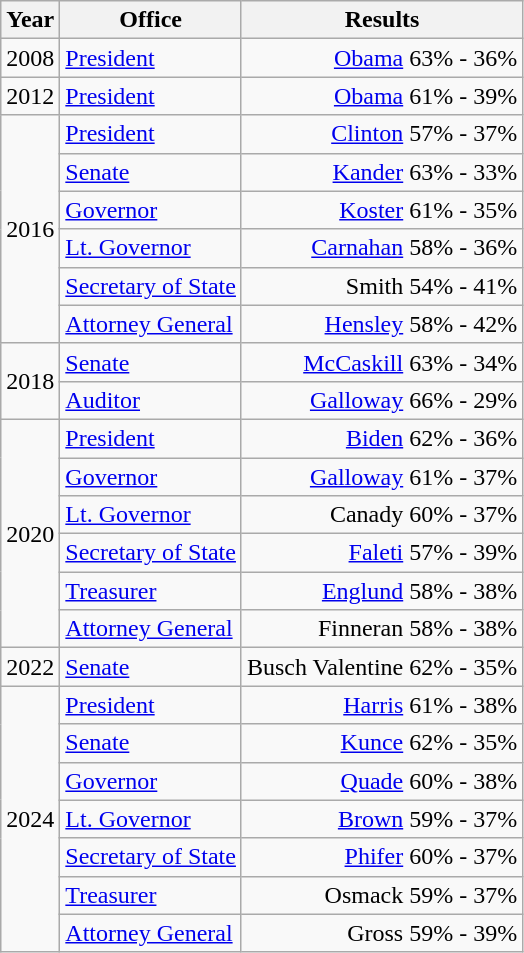<table class=wikitable>
<tr>
<th>Year</th>
<th>Office</th>
<th>Results</th>
</tr>
<tr>
<td>2008</td>
<td><a href='#'>President</a></td>
<td align="right" ><a href='#'>Obama</a> 63% - 36%</td>
</tr>
<tr>
<td>2012</td>
<td><a href='#'>President</a></td>
<td align="right" ><a href='#'>Obama</a> 61% - 39%</td>
</tr>
<tr>
<td rowspan=6>2016</td>
<td><a href='#'>President</a></td>
<td align="right" ><a href='#'>Clinton</a> 57% - 37%</td>
</tr>
<tr>
<td><a href='#'>Senate</a></td>
<td align="right" ><a href='#'>Kander</a> 63% - 33%</td>
</tr>
<tr>
<td><a href='#'>Governor</a></td>
<td align="right" ><a href='#'>Koster</a> 61% - 35%</td>
</tr>
<tr>
<td><a href='#'>Lt. Governor</a></td>
<td align="right" ><a href='#'>Carnahan</a> 58% - 36%</td>
</tr>
<tr>
<td><a href='#'>Secretary of State</a></td>
<td align="right" >Smith 54% - 41%</td>
</tr>
<tr>
<td><a href='#'>Attorney General</a></td>
<td align="right" ><a href='#'>Hensley</a> 58% - 42%</td>
</tr>
<tr>
<td rowspan=2>2018</td>
<td><a href='#'>Senate</a></td>
<td align="right" ><a href='#'>McCaskill</a> 63% - 34%</td>
</tr>
<tr>
<td><a href='#'>Auditor</a></td>
<td align="right" ><a href='#'>Galloway</a> 66% - 29%</td>
</tr>
<tr>
<td rowspan=6>2020</td>
<td><a href='#'>President</a></td>
<td align="right" ><a href='#'>Biden</a> 62% - 36%</td>
</tr>
<tr>
<td><a href='#'>Governor</a></td>
<td align="right" ><a href='#'>Galloway</a> 61% - 37%</td>
</tr>
<tr>
<td><a href='#'>Lt. Governor</a></td>
<td align="right" >Canady 60% - 37%</td>
</tr>
<tr>
<td><a href='#'>Secretary of State</a></td>
<td align="right" ><a href='#'>Faleti</a> 57% - 39%</td>
</tr>
<tr>
<td><a href='#'>Treasurer</a></td>
<td align="right" ><a href='#'>Englund</a> 58% - 38%</td>
</tr>
<tr>
<td><a href='#'>Attorney General</a></td>
<td align="right" >Finneran 58% - 38%</td>
</tr>
<tr>
<td>2022</td>
<td><a href='#'>Senate</a></td>
<td align="right" >Busch Valentine 62% - 35%</td>
</tr>
<tr>
<td rowspan=7>2024</td>
<td><a href='#'>President</a></td>
<td align="right" ><a href='#'>Harris</a> 61% - 38%</td>
</tr>
<tr>
<td><a href='#'>Senate</a></td>
<td align="right" ><a href='#'>Kunce</a> 62% - 35%</td>
</tr>
<tr>
<td><a href='#'>Governor</a></td>
<td align="right" ><a href='#'>Quade</a> 60% - 38%</td>
</tr>
<tr>
<td><a href='#'>Lt. Governor</a></td>
<td align="right" ><a href='#'>Brown</a> 59% - 37%</td>
</tr>
<tr>
<td><a href='#'>Secretary of State</a></td>
<td align="right" ><a href='#'>Phifer</a> 60% - 37%</td>
</tr>
<tr>
<td><a href='#'>Treasurer</a></td>
<td align="right" >Osmack 59% - 37%</td>
</tr>
<tr>
<td><a href='#'>Attorney General</a></td>
<td align="right" >Gross 59% - 39%</td>
</tr>
</table>
